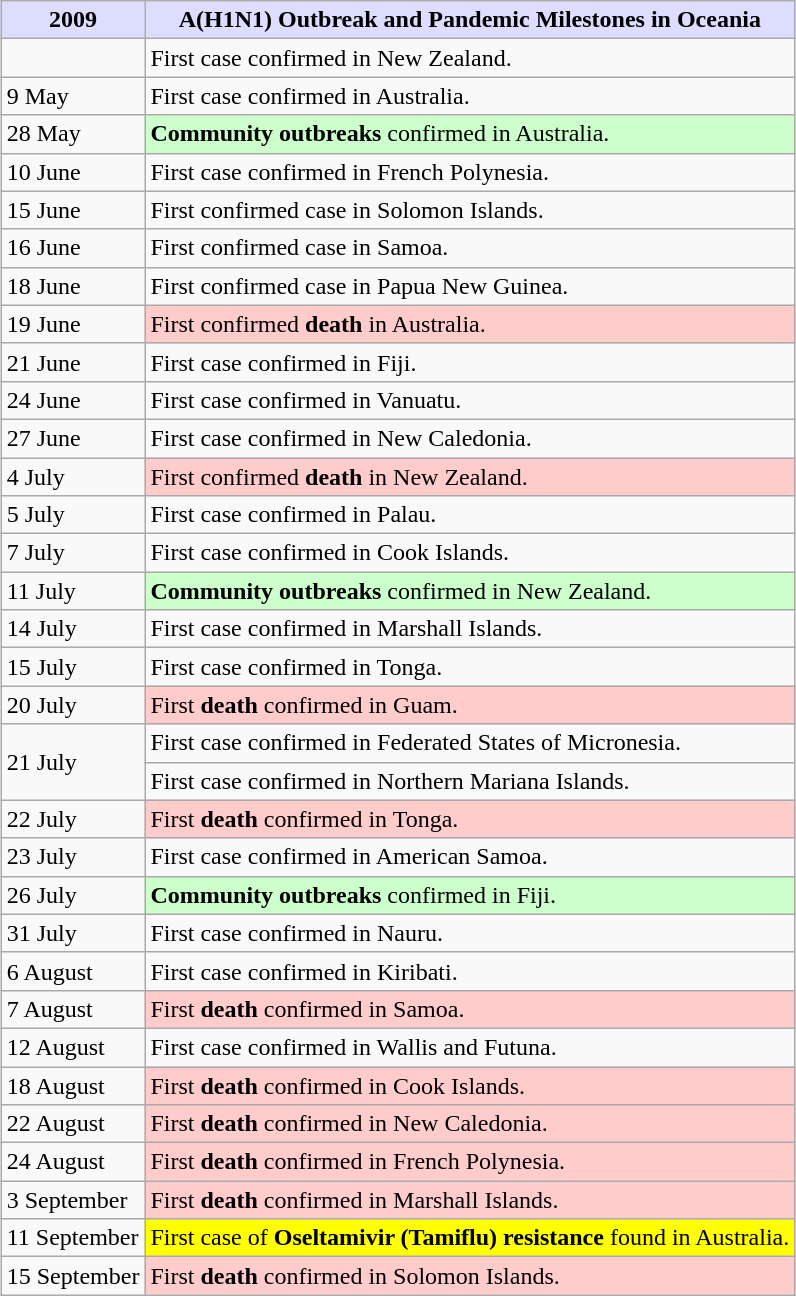<table class="wikitable" style="margin: 1em auto 1em auto">
<tr>
<th style="background:#ddf">2009</th>
<th style="background:#ddf">A(H1N1) Outbreak and Pandemic Milestones in Oceania</th>
</tr>
<tr>
<td></td>
<td> First case confirmed in New Zealand.</td>
</tr>
<tr>
<td>9 May</td>
<td> First case confirmed in Australia.</td>
</tr>
<tr>
<td>28 May</td>
<td style="background:#ccffcc;"> <strong>Community outbreaks</strong> confirmed in Australia.</td>
</tr>
<tr>
<td>10 June</td>
<td> First case confirmed in French Polynesia.</td>
</tr>
<tr>
<td>15 June</td>
<td> First confirmed case in Solomon Islands.</td>
</tr>
<tr>
<td>16 June</td>
<td> First confirmed case in Samoa.</td>
</tr>
<tr>
<td>18 June</td>
<td> First confirmed case in Papua New Guinea.</td>
</tr>
<tr>
<td>19 June</td>
<td style="background:#ffcccc;"> First confirmed <strong>death</strong> in Australia.</td>
</tr>
<tr>
<td>21 June</td>
<td> First case confirmed in Fiji.</td>
</tr>
<tr>
<td>24 June</td>
<td> First case confirmed in Vanuatu.</td>
</tr>
<tr>
<td>27 June</td>
<td> First case confirmed in New Caledonia.</td>
</tr>
<tr>
<td>4 July</td>
<td style="background:#ffcccc;"> First confirmed <strong>death</strong> in New Zealand.</td>
</tr>
<tr>
<td>5 July</td>
<td> First case confirmed in Palau.</td>
</tr>
<tr>
<td>7 July</td>
<td> First case confirmed in Cook Islands.</td>
</tr>
<tr>
<td>11 July</td>
<td style="background:#ccffcc;"> <strong>Community outbreaks</strong> confirmed in New Zealand.</td>
</tr>
<tr>
<td>14 July</td>
<td> First case confirmed in Marshall Islands.</td>
</tr>
<tr>
<td>15 July</td>
<td> First case confirmed in Tonga.</td>
</tr>
<tr>
<td>20 July</td>
<td style="background:#ffcccc;"> First <strong>death</strong> confirmed in Guam.</td>
</tr>
<tr>
<td rowspan=2>21 July</td>
<td> First case confirmed in Federated States of Micronesia.</td>
</tr>
<tr>
<td> First case confirmed in Northern Mariana Islands.</td>
</tr>
<tr>
<td>22 July</td>
<td style="background:#ffcccc;"> First <strong>death</strong> confirmed in Tonga.</td>
</tr>
<tr>
<td>23 July</td>
<td> First case confirmed in American Samoa.</td>
</tr>
<tr>
<td>26 July</td>
<td style="background:#ccffcc;"> <strong>Community outbreaks</strong> confirmed in Fiji.</td>
</tr>
<tr>
<td>31 July</td>
<td> First case confirmed in Nauru.</td>
</tr>
<tr>
<td>6 August</td>
<td> First case confirmed in Kiribati.</td>
</tr>
<tr>
<td>7 August</td>
<td style="background:#ffcccc;"> First <strong>death</strong> confirmed in Samoa.</td>
</tr>
<tr>
<td>12 August</td>
<td> First case confirmed in Wallis and Futuna.</td>
</tr>
<tr>
<td>18 August</td>
<td style="background:#ffcccc;"> First <strong>death</strong> confirmed in Cook Islands.</td>
</tr>
<tr>
<td>22 August</td>
<td style="background:#ffcccc;"> First <strong>death</strong> confirmed in New Caledonia.</td>
</tr>
<tr>
<td>24 August</td>
<td style="background:#ffcccc;"> First <strong>death</strong> confirmed in French Polynesia.</td>
</tr>
<tr>
<td>3 September</td>
<td style="background:#ffcccc;"> First <strong>death</strong> confirmed in Marshall Islands.</td>
</tr>
<tr>
<td>11 September</td>
<td style="background:yellow;"> First case of <strong>Oseltamivir (Tamiflu) resistance</strong> found in Australia.</td>
</tr>
<tr>
<td>15 September</td>
<td style="background:#ffcccc;"> First <strong>death</strong> confirmed in Solomon Islands.</td>
</tr>
</table>
